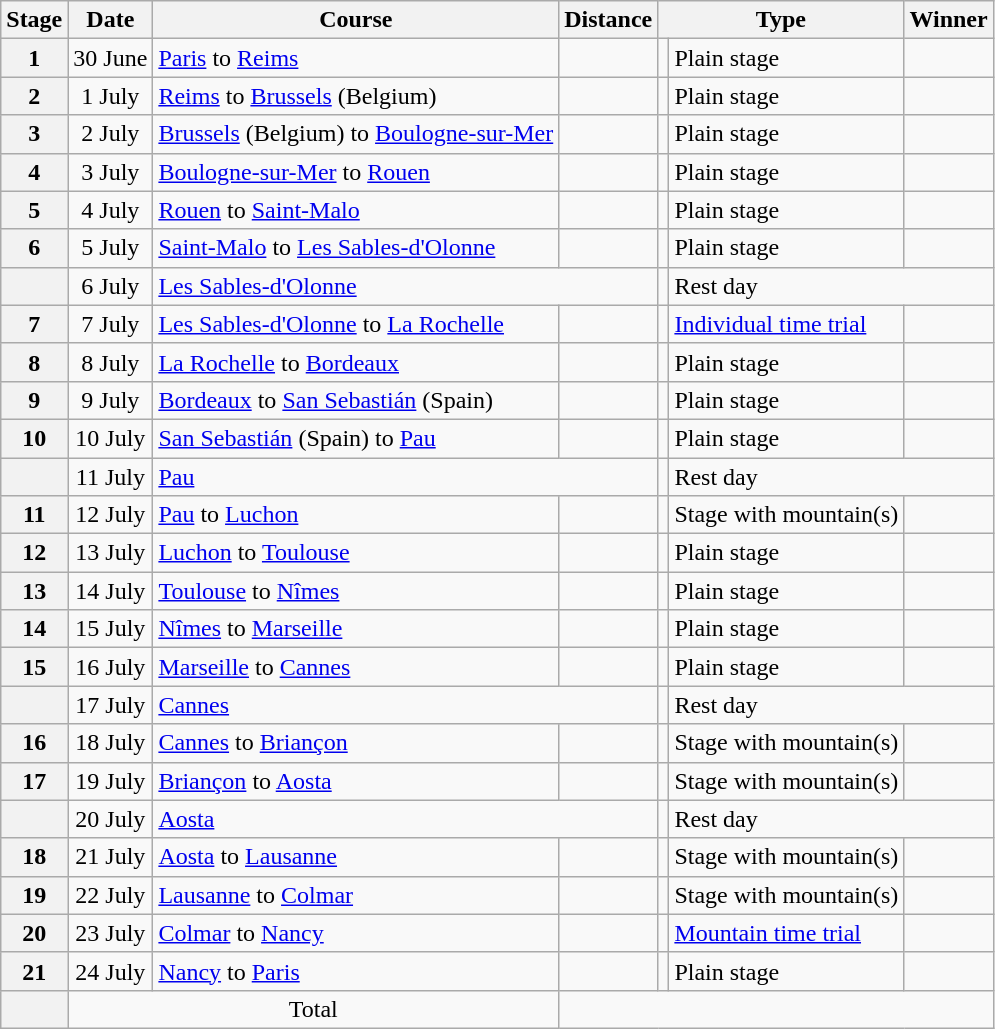<table class="wikitable">
<tr>
<th scope="col">Stage</th>
<th scope="col">Date</th>
<th scope="col">Course</th>
<th scope="col">Distance</th>
<th scope="col" colspan="2">Type</th>
<th scope="col">Winner</th>
</tr>
<tr>
<th scope="row">1</th>
<td style="text-align:center;">30 June</td>
<td><a href='#'>Paris</a> to <a href='#'>Reims</a></td>
<td style="text-align:center;"></td>
<td></td>
<td>Plain stage</td>
<td></td>
</tr>
<tr>
<th scope="row">2</th>
<td style="text-align:center;">1 July</td>
<td><a href='#'>Reims</a> to <a href='#'>Brussels</a> (Belgium)</td>
<td style="text-align:center;"></td>
<td></td>
<td>Plain stage</td>
<td></td>
</tr>
<tr>
<th scope="row">3</th>
<td style="text-align:center;">2 July</td>
<td><a href='#'>Brussels</a> (Belgium) to <a href='#'>Boulogne-sur-Mer</a></td>
<td style="text-align:center;"></td>
<td></td>
<td>Plain stage</td>
<td></td>
</tr>
<tr>
<th scope="row">4</th>
<td style="text-align:center;">3 July</td>
<td><a href='#'>Boulogne-sur-Mer</a> to <a href='#'>Rouen</a></td>
<td style="text-align:center;"></td>
<td></td>
<td>Plain stage</td>
<td></td>
</tr>
<tr>
<th scope="row">5</th>
<td style="text-align:center;">4 July</td>
<td><a href='#'>Rouen</a> to <a href='#'>Saint-Malo</a></td>
<td style="text-align:center;"></td>
<td></td>
<td>Plain stage</td>
<td></td>
</tr>
<tr>
<th scope="row">6</th>
<td style="text-align:center;">5 July</td>
<td><a href='#'>Saint-Malo</a> to <a href='#'>Les Sables-d'Olonne</a></td>
<td style="text-align:center;"></td>
<td></td>
<td>Plain stage</td>
<td></td>
</tr>
<tr>
<th scope="row"></th>
<td style="text-align:center;">6 July</td>
<td colspan="2"><a href='#'>Les Sables-d'Olonne</a></td>
<td></td>
<td colspan="2">Rest day</td>
</tr>
<tr>
<th scope="row">7</th>
<td style="text-align:center;">7 July</td>
<td><a href='#'>Les Sables-d'Olonne</a> to <a href='#'>La Rochelle</a></td>
<td style="text-align:center;"></td>
<td></td>
<td><a href='#'>Individual time trial</a></td>
<td></td>
</tr>
<tr>
<th scope="row">8</th>
<td style="text-align:center;">8 July</td>
<td><a href='#'>La Rochelle</a> to <a href='#'>Bordeaux</a></td>
<td style="text-align:center;"></td>
<td></td>
<td>Plain stage</td>
<td></td>
</tr>
<tr>
<th scope="row">9</th>
<td style="text-align:center;">9 July</td>
<td><a href='#'>Bordeaux</a> to <a href='#'>San Sebastián</a> (Spain)</td>
<td style="text-align:center;"></td>
<td></td>
<td>Plain stage</td>
<td></td>
</tr>
<tr>
<th scope="row">10</th>
<td style="text-align:center;">10 July</td>
<td><a href='#'>San Sebastián</a> (Spain) to <a href='#'>Pau</a></td>
<td style="text-align:center;"></td>
<td></td>
<td>Plain stage</td>
<td></td>
</tr>
<tr>
<th scope="row"></th>
<td style="text-align:center;">11 July</td>
<td colspan="2"><a href='#'>Pau</a></td>
<td></td>
<td colspan="2">Rest day</td>
</tr>
<tr>
<th scope="row">11</th>
<td style="text-align:center;">12 July</td>
<td><a href='#'>Pau</a> to <a href='#'>Luchon</a></td>
<td style="text-align:center;"></td>
<td></td>
<td>Stage with mountain(s)</td>
<td></td>
</tr>
<tr>
<th scope="row">12</th>
<td style="text-align:center;">13 July</td>
<td><a href='#'>Luchon</a> to <a href='#'>Toulouse</a></td>
<td style="text-align:center;"></td>
<td></td>
<td>Plain stage</td>
<td></td>
</tr>
<tr>
<th scope="row">13</th>
<td style="text-align:center;">14 July</td>
<td><a href='#'>Toulouse</a> to <a href='#'>Nîmes</a></td>
<td style="text-align:center;"></td>
<td></td>
<td>Plain stage</td>
<td></td>
</tr>
<tr>
<th scope="row">14</th>
<td style="text-align:center;">15 July</td>
<td><a href='#'>Nîmes</a> to <a href='#'>Marseille</a></td>
<td style="text-align:center;"></td>
<td></td>
<td>Plain stage</td>
<td></td>
</tr>
<tr>
<th scope="row">15</th>
<td style="text-align:center;">16 July</td>
<td><a href='#'>Marseille</a> to <a href='#'>Cannes</a></td>
<td style="text-align:center;"></td>
<td></td>
<td>Plain stage</td>
<td></td>
</tr>
<tr>
<th scope="row"></th>
<td style="text-align:center;">17 July</td>
<td colspan="2"><a href='#'>Cannes</a></td>
<td></td>
<td colspan="2">Rest day</td>
</tr>
<tr>
<th scope="row">16</th>
<td style="text-align:center;">18 July</td>
<td><a href='#'>Cannes</a> to <a href='#'>Briançon</a></td>
<td style="text-align:center;"></td>
<td></td>
<td>Stage with mountain(s)</td>
<td></td>
</tr>
<tr>
<th scope="row">17</th>
<td style="text-align:center;">19 July</td>
<td><a href='#'>Briançon</a> to <a href='#'>Aosta</a></td>
<td style="text-align:center;"></td>
<td></td>
<td>Stage with mountain(s)</td>
<td></td>
</tr>
<tr>
<th scope="row"></th>
<td style="text-align:center;">20 July</td>
<td colspan="2"><a href='#'>Aosta</a></td>
<td></td>
<td colspan="2">Rest day</td>
</tr>
<tr>
<th scope="row">18</th>
<td style="text-align:center;">21 July</td>
<td><a href='#'>Aosta</a> to <a href='#'>Lausanne</a></td>
<td style="text-align:center;"></td>
<td></td>
<td>Stage with mountain(s)</td>
<td></td>
</tr>
<tr>
<th scope="row">19</th>
<td style="text-align:center;">22 July</td>
<td><a href='#'>Lausanne</a> to <a href='#'>Colmar</a></td>
<td style="text-align:center;"></td>
<td></td>
<td>Stage with mountain(s)</td>
<td></td>
</tr>
<tr>
<th scope="row">20</th>
<td style="text-align:center;">23 July</td>
<td><a href='#'>Colmar</a> to <a href='#'>Nancy</a></td>
<td></td>
<td></td>
<td><a href='#'>Mountain time trial</a></td>
<td></td>
</tr>
<tr>
<th scope="row">21</th>
<td style="text-align:center;">24 July</td>
<td><a href='#'>Nancy</a> to <a href='#'>Paris</a></td>
<td style="text-align:center;"></td>
<td></td>
<td>Plain stage</td>
<td></td>
</tr>
<tr>
<th scope="row"></th>
<td colspan="2" style="text-align:center">Total</td>
<td colspan="4" style="text-align:center"></td>
</tr>
</table>
